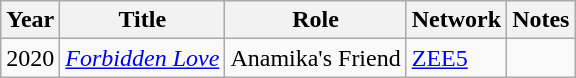<table class="wikitable">
<tr>
<th>Year</th>
<th>Title</th>
<th>Role</th>
<th>Network</th>
<th>Notes</th>
</tr>
<tr>
<td>2020</td>
<td><em><a href='#'>Forbidden Love</a></em></td>
<td>Anamika's Friend</td>
<td><a href='#'>ZEE5</a></td>
<td></td>
</tr>
</table>
